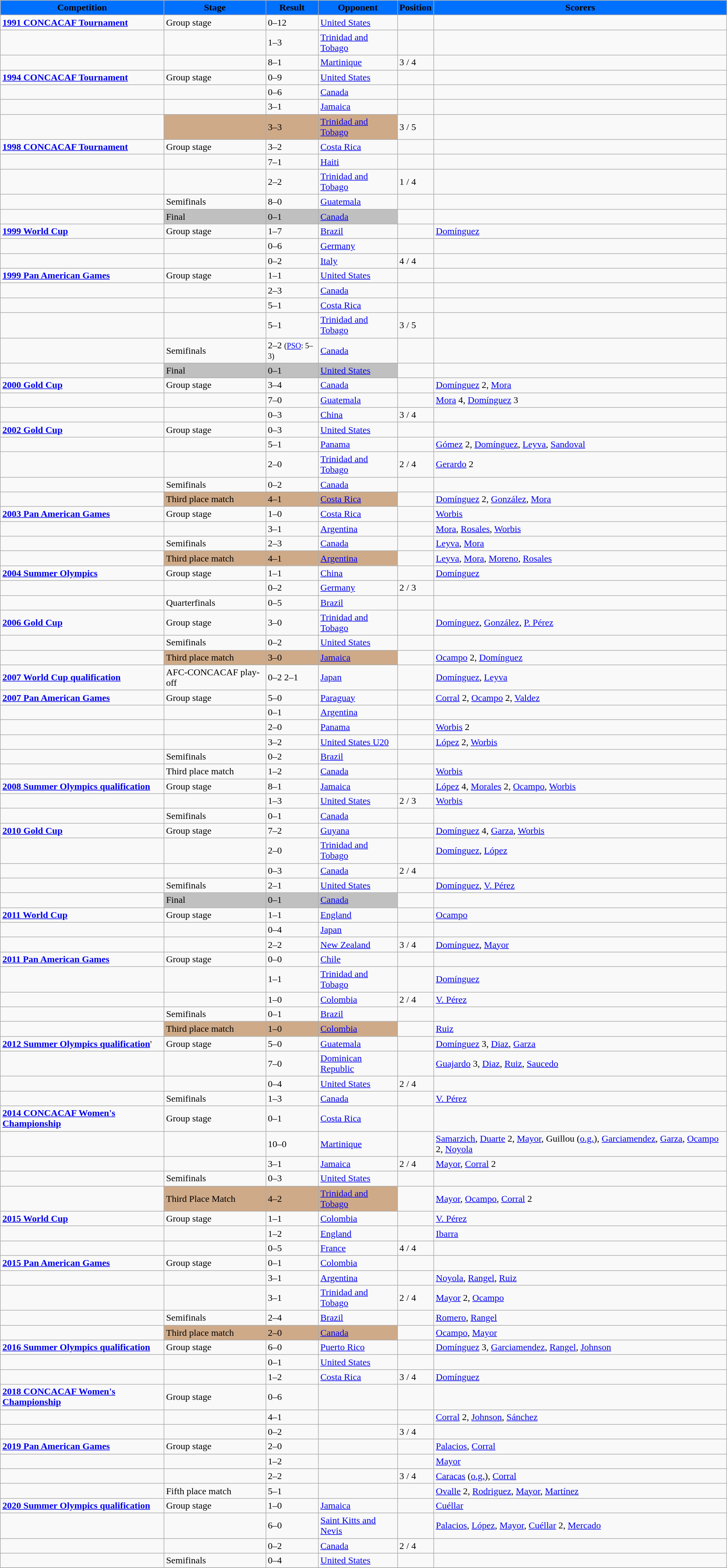<table class="wikitable collapsible collapsed">
<tr>
<th style="background:#0070FF;"><span>Competition</span></th>
<th style="background:#0070FF;"><span>Stage</span></th>
<th style="background:#0070FF;"><span>Result</span></th>
<th style="background:#0070FF;"><span>Opponent</span></th>
<th style="background:#0070FF;"><span>Position</span></th>
<th style="background:#0070FF;"><span>Scorers</span></th>
</tr>
<tr>
<td> <strong><a href='#'>1991 CONCACAF Tournament</a></strong></td>
<td>Group stage</td>
<td>0–12</td>
<td> <a href='#'>United States</a></td>
<td></td>
<td></td>
</tr>
<tr>
<td></td>
<td></td>
<td>1–3</td>
<td> <a href='#'>Trinidad and Tobago</a></td>
<td></td>
<td></td>
</tr>
<tr>
<td></td>
<td></td>
<td>8–1</td>
<td> <a href='#'>Martinique</a></td>
<td>3 / 4</td>
<td></td>
</tr>
<tr>
<td> <strong><a href='#'>1994 CONCACAF Tournament</a></strong></td>
<td>Group stage</td>
<td>0–9</td>
<td> <a href='#'>United States</a></td>
<td></td>
<td></td>
</tr>
<tr>
<td></td>
<td></td>
<td>0–6</td>
<td> <a href='#'>Canada</a></td>
<td></td>
<td></td>
</tr>
<tr>
<td></td>
<td></td>
<td>3–1</td>
<td> <a href='#'>Jamaica</a></td>
<td></td>
<td></td>
</tr>
<tr>
<td></td>
<td style="background:#cfaa88;"></td>
<td style="background:#cfaa88;">3–3</td>
<td style="background:#cfaa88;"> <a href='#'>Trinidad and Tobago</a></td>
<td>3 / 5</td>
<td></td>
</tr>
<tr>
<td> <strong><a href='#'>1998 CONCACAF Tournament</a></strong></td>
<td>Group stage</td>
<td>3–2</td>
<td> <a href='#'>Costa Rica</a></td>
<td></td>
<td></td>
</tr>
<tr>
<td></td>
<td></td>
<td>7–1</td>
<td> <a href='#'>Haiti</a></td>
<td></td>
<td></td>
</tr>
<tr>
<td></td>
<td></td>
<td>2–2</td>
<td> <a href='#'>Trinidad and Tobago</a></td>
<td>1 / 4</td>
<td></td>
</tr>
<tr>
<td></td>
<td>Semifinals</td>
<td>8–0</td>
<td> <a href='#'>Guatemala</a></td>
<td></td>
<td></td>
</tr>
<tr>
<td></td>
<td style="background:silver;">Final</td>
<td style="background:silver;">0–1</td>
<td style="background:silver;"> <a href='#'>Canada</a></td>
<td></td>
<td></td>
</tr>
<tr>
<td> <strong><a href='#'>1999 World Cup</a></strong></td>
<td>Group stage</td>
<td>1–7</td>
<td> <a href='#'>Brazil</a></td>
<td></td>
<td><a href='#'>Domínguez</a></td>
</tr>
<tr>
<td></td>
<td></td>
<td>0–6</td>
<td> <a href='#'>Germany</a></td>
<td></td>
<td></td>
</tr>
<tr>
<td></td>
<td></td>
<td>0–2</td>
<td> <a href='#'>Italy</a></td>
<td>4 / 4</td>
<td></td>
</tr>
<tr>
<td> <strong><a href='#'>1999 Pan American Games</a></strong></td>
<td>Group stage</td>
<td>1–1</td>
<td> <a href='#'>United States</a></td>
<td></td>
<td></td>
</tr>
<tr>
<td></td>
<td></td>
<td>2–3</td>
<td> <a href='#'>Canada</a></td>
<td></td>
<td></td>
</tr>
<tr>
<td></td>
<td></td>
<td>5–1</td>
<td> <a href='#'>Costa Rica</a></td>
<td></td>
<td></td>
</tr>
<tr>
<td></td>
<td></td>
<td>5–1</td>
<td> <a href='#'>Trinidad and Tobago</a></td>
<td>3 / 5</td>
<td></td>
</tr>
<tr>
<td></td>
<td>Semifinals</td>
<td>2–2 <small>(<a href='#'>PSO</a>: 5–3)</small></td>
<td> <a href='#'>Canada</a></td>
<td></td>
<td></td>
</tr>
<tr>
<td></td>
<td style="background:silver;">Final</td>
<td style="background:silver;">0–1</td>
<td style="background:silver;"> <a href='#'>United States</a></td>
<td></td>
<td></td>
</tr>
<tr>
<td> <strong><a href='#'>2000 Gold Cup</a></strong></td>
<td>Group stage</td>
<td>3–4</td>
<td> <a href='#'>Canada</a></td>
<td></td>
<td><a href='#'>Domínguez</a> 2, <a href='#'>Mora</a></td>
</tr>
<tr>
<td></td>
<td></td>
<td>7–0</td>
<td> <a href='#'>Guatemala</a></td>
<td></td>
<td><a href='#'>Mora</a> 4, <a href='#'>Domínguez</a> 3</td>
</tr>
<tr>
<td></td>
<td></td>
<td>0–3</td>
<td> <a href='#'>China</a></td>
<td>3 / 4</td>
<td></td>
</tr>
<tr>
<td> <strong><a href='#'>2002 Gold Cup</a></strong></td>
<td>Group stage</td>
<td>0–3</td>
<td> <a href='#'>United States</a></td>
<td></td>
<td></td>
</tr>
<tr>
<td></td>
<td></td>
<td>5–1</td>
<td> <a href='#'>Panama</a></td>
<td></td>
<td><a href='#'>Gómez</a> 2, <a href='#'>Domínguez</a>, <a href='#'>Leyva</a>, <a href='#'>Sandoval</a></td>
</tr>
<tr>
<td></td>
<td></td>
<td>2–0</td>
<td> <a href='#'>Trinidad and Tobago</a></td>
<td>2 / 4</td>
<td><a href='#'>Gerardo</a> 2</td>
</tr>
<tr>
<td></td>
<td>Semifinals</td>
<td>0–2</td>
<td> <a href='#'>Canada</a></td>
<td></td>
<td></td>
</tr>
<tr>
<td></td>
<td style="background:#cfaa88;">Third place match</td>
<td style="background:#cfaa88;">4–1</td>
<td style="background:#cfaa88;"> <a href='#'>Costa Rica</a></td>
<td></td>
<td><a href='#'>Domínguez</a> 2, <a href='#'>González</a>, <a href='#'>Mora</a></td>
</tr>
<tr>
<td> <strong><a href='#'>2003 Pan American Games</a></strong></td>
<td>Group stage</td>
<td>1–0</td>
<td> <a href='#'>Costa Rica</a></td>
<td></td>
<td><a href='#'>Worbis</a></td>
</tr>
<tr>
<td></td>
<td></td>
<td>3–1</td>
<td> <a href='#'>Argentina</a></td>
<td></td>
<td><a href='#'>Mora</a>, <a href='#'>Rosales</a>, <a href='#'>Worbis</a></td>
</tr>
<tr>
<td></td>
<td>Semifinals</td>
<td>2–3</td>
<td> <a href='#'>Canada</a></td>
<td></td>
<td><a href='#'>Leyva</a>, <a href='#'>Mora</a></td>
</tr>
<tr>
<td></td>
<td style="background:#cfaa88;">Third place match</td>
<td style="background:#cfaa88;">4–1</td>
<td style="background:#cfaa88;"> <a href='#'>Argentina</a></td>
<td></td>
<td><a href='#'>Leyva</a>, <a href='#'>Mora</a>, <a href='#'>Moreno</a>, <a href='#'>Rosales</a></td>
</tr>
<tr>
<td> <strong><a href='#'>2004 Summer Olympics</a></strong></td>
<td>Group stage</td>
<td>1–1</td>
<td> <a href='#'>China</a></td>
<td></td>
<td><a href='#'>Domínguez</a></td>
</tr>
<tr>
<td></td>
<td></td>
<td>0–2</td>
<td> <a href='#'>Germany</a></td>
<td>2 / 3</td>
<td></td>
</tr>
<tr>
<td></td>
<td>Quarterfinals</td>
<td>0–5</td>
<td> <a href='#'>Brazil</a></td>
<td></td>
<td></td>
</tr>
<tr>
<td> <strong><a href='#'>2006 Gold Cup</a></strong></td>
<td>Group stage</td>
<td>3–0</td>
<td> <a href='#'>Trinidad and Tobago</a></td>
<td></td>
<td><a href='#'>Domínguez</a>, <a href='#'>González</a>, <a href='#'>P. Pérez</a></td>
</tr>
<tr>
<td></td>
<td>Semifinals</td>
<td>0–2</td>
<td> <a href='#'>United States</a></td>
<td></td>
<td></td>
</tr>
<tr>
<td></td>
<td style="background:#cfaa88;">Third place match</td>
<td style="background:#cfaa88;">3–0</td>
<td style="background:#cfaa88;"> <a href='#'>Jamaica</a></td>
<td></td>
<td><a href='#'>Ocampo</a> 2, <a href='#'>Domínguez</a></td>
</tr>
<tr>
<td> <strong><a href='#'>2007 World Cup qualification</a></strong></td>
<td>AFC-CONCACAF play-off</td>
<td>0–2 2–1</td>
<td> <a href='#'>Japan</a></td>
<td></td>
<td><a href='#'>Domínguez</a>, <a href='#'>Leyva</a></td>
</tr>
<tr>
<td> <strong><a href='#'>2007 Pan American Games</a></strong></td>
<td>Group stage</td>
<td>5–0</td>
<td> <a href='#'>Paraguay</a></td>
<td></td>
<td><a href='#'>Corral</a> 2, <a href='#'>Ocampo</a> 2, <a href='#'>Valdez</a></td>
</tr>
<tr>
<td></td>
<td></td>
<td>0–1</td>
<td> <a href='#'>Argentina</a></td>
<td></td>
<td></td>
</tr>
<tr>
<td></td>
<td></td>
<td>2–0</td>
<td> <a href='#'>Panama</a></td>
<td></td>
<td><a href='#'>Worbis</a> 2</td>
</tr>
<tr>
<td></td>
<td></td>
<td>3–2</td>
<td> <a href='#'>United States U20</a></td>
<td></td>
<td><a href='#'>López</a> 2, <a href='#'>Worbis</a></td>
</tr>
<tr>
<td></td>
<td>Semifinals</td>
<td>0–2</td>
<td> <a href='#'>Brazil</a></td>
<td></td>
<td></td>
</tr>
<tr>
<td></td>
<td>Third place match</td>
<td>1–2</td>
<td> <a href='#'>Canada</a></td>
<td></td>
<td><a href='#'>Worbis</a></td>
</tr>
<tr>
<td> <strong><a href='#'>2008 Summer Olympics qualification</a></strong></td>
<td>Group stage</td>
<td>8–1</td>
<td> <a href='#'>Jamaica</a></td>
<td></td>
<td><a href='#'>López</a> 4, <a href='#'>Morales</a> 2, <a href='#'>Ocampo</a>, <a href='#'>Worbis</a></td>
</tr>
<tr>
<td></td>
<td></td>
<td>1–3</td>
<td> <a href='#'>United States</a></td>
<td>2 / 3</td>
<td><a href='#'>Worbis</a></td>
</tr>
<tr>
<td></td>
<td>Semifinals</td>
<td>0–1</td>
<td> <a href='#'>Canada</a></td>
<td></td>
<td></td>
</tr>
<tr>
<td> <strong><a href='#'>2010 Gold Cup</a></strong></td>
<td>Group stage</td>
<td>7–2</td>
<td> <a href='#'>Guyana</a></td>
<td></td>
<td><a href='#'>Domínguez</a> 4, <a href='#'>Garza</a>, <a href='#'>Worbis</a></td>
</tr>
<tr>
<td></td>
<td></td>
<td>2–0</td>
<td> <a href='#'>Trinidad and Tobago</a></td>
<td></td>
<td><a href='#'>Domínguez</a>, <a href='#'>López</a></td>
</tr>
<tr>
<td></td>
<td></td>
<td>0–3</td>
<td> <a href='#'>Canada</a></td>
<td>2 / 4</td>
<td></td>
</tr>
<tr>
<td></td>
<td>Semifinals</td>
<td>2–1</td>
<td> <a href='#'>United States</a></td>
<td></td>
<td><a href='#'>Domínguez</a>, <a href='#'>V. Pérez</a></td>
</tr>
<tr>
<td></td>
<td style="background:silver;">Final</td>
<td style="background:silver;">0–1</td>
<td style="background:silver;"> <a href='#'>Canada</a></td>
<td></td>
<td></td>
</tr>
<tr>
<td> <strong><a href='#'>2011 World Cup</a></strong></td>
<td>Group stage</td>
<td>1–1</td>
<td> <a href='#'>England</a></td>
<td></td>
<td><a href='#'>Ocampo</a></td>
</tr>
<tr>
<td></td>
<td></td>
<td>0–4</td>
<td> <a href='#'>Japan</a></td>
<td></td>
<td></td>
</tr>
<tr>
<td></td>
<td></td>
<td>2–2</td>
<td> <a href='#'>New Zealand</a></td>
<td>3 / 4</td>
<td><a href='#'>Domínguez</a>, <a href='#'>Mayor</a></td>
</tr>
<tr>
<td> <strong><a href='#'>2011 Pan American Games</a></strong></td>
<td>Group stage</td>
<td>0–0</td>
<td> <a href='#'>Chile</a></td>
<td></td>
<td></td>
</tr>
<tr>
<td></td>
<td></td>
<td>1–1</td>
<td> <a href='#'>Trinidad and Tobago</a></td>
<td></td>
<td><a href='#'>Domínguez</a></td>
</tr>
<tr>
<td></td>
<td></td>
<td>1–0</td>
<td> <a href='#'>Colombia</a></td>
<td>2 / 4</td>
<td><a href='#'>V. Pérez</a></td>
</tr>
<tr>
<td></td>
<td>Semifinals</td>
<td>0–1</td>
<td> <a href='#'>Brazil</a></td>
<td></td>
<td></td>
</tr>
<tr>
<td></td>
<td style="background:#cfaa88;">Third place match</td>
<td style="background:#cfaa88;">1–0</td>
<td style="background:#cfaa88;"> <a href='#'>Colombia</a></td>
<td></td>
<td><a href='#'>Ruiz</a></td>
</tr>
<tr>
<td> <strong><a href='#'>2012 Summer Olympics qualification</a></strong>'</td>
<td>Group stage</td>
<td>5–0</td>
<td> <a href='#'>Guatemala</a></td>
<td></td>
<td><a href='#'>Domínguez</a> 3, <a href='#'>Diaz</a>, <a href='#'>Garza</a></td>
</tr>
<tr>
<td></td>
<td></td>
<td>7–0</td>
<td> <a href='#'>Dominican Republic</a></td>
<td></td>
<td><a href='#'>Guajardo</a> 3, <a href='#'>Diaz</a>, <a href='#'>Ruiz</a>, <a href='#'>Saucedo</a></td>
</tr>
<tr>
<td></td>
<td></td>
<td>0–4</td>
<td> <a href='#'>United States</a></td>
<td>2 / 4</td>
<td></td>
</tr>
<tr>
<td></td>
<td>Semifinals</td>
<td>1–3</td>
<td> <a href='#'>Canada</a></td>
<td></td>
<td><a href='#'>V. Pérez</a></td>
</tr>
<tr>
<td> <strong><a href='#'>2014 CONCACAF Women's Championship</a></strong></td>
<td>Group stage</td>
<td>0–1</td>
<td> <a href='#'>Costa Rica</a></td>
<td></td>
<td></td>
</tr>
<tr>
<td></td>
<td></td>
<td>10–0</td>
<td> <a href='#'>Martinique</a></td>
<td></td>
<td><a href='#'>Samarzich</a>, <a href='#'>Duarte</a> 2, <a href='#'>Mayor</a>, Guillou (<a href='#'>o.g.</a>), <a href='#'>Garciamendez</a>, <a href='#'>Garza</a>, <a href='#'>Ocampo</a> 2, <a href='#'>Noyola</a></td>
</tr>
<tr>
<td></td>
<td></td>
<td>3–1</td>
<td> <a href='#'>Jamaica</a></td>
<td>2 / 4</td>
<td><a href='#'>Mayor</a>, <a href='#'>Corral</a> 2</td>
</tr>
<tr>
<td></td>
<td>Semifinals</td>
<td>0–3</td>
<td> <a href='#'>United States</a></td>
<td></td>
<td></td>
</tr>
<tr>
<td></td>
<td style="background:#cfaa88;">Third Place Match</td>
<td style="background:#cfaa88;">4–2</td>
<td style="background:#cfaa88;"> <a href='#'>Trinidad and Tobago</a></td>
<td></td>
<td><a href='#'>Mayor</a>, <a href='#'>Ocampo</a>, <a href='#'>Corral</a> 2</td>
</tr>
<tr>
<td> <strong><a href='#'>2015 World Cup</a></strong></td>
<td>Group stage</td>
<td>1–1</td>
<td> <a href='#'>Colombia</a></td>
<td></td>
<td><a href='#'>V. Pérez</a></td>
</tr>
<tr>
<td></td>
<td></td>
<td>1–2</td>
<td> <a href='#'>England</a></td>
<td></td>
<td><a href='#'>Ibarra</a></td>
</tr>
<tr>
<td></td>
<td></td>
<td>0–5</td>
<td> <a href='#'>France</a></td>
<td>4 / 4</td>
<td></td>
</tr>
<tr>
<td> <strong><a href='#'>2015 Pan American Games</a></strong></td>
<td>Group stage</td>
<td>0–1</td>
<td> <a href='#'>Colombia</a></td>
<td></td>
<td></td>
</tr>
<tr>
<td></td>
<td></td>
<td>3–1</td>
<td> <a href='#'>Argentina</a></td>
<td></td>
<td><a href='#'>Noyola</a>, <a href='#'>Rangel</a>, <a href='#'>Ruiz</a></td>
</tr>
<tr>
<td></td>
<td></td>
<td>3–1</td>
<td> <a href='#'>Trinidad and Tobago</a></td>
<td>2 / 4</td>
<td><a href='#'>Mayor</a> 2, <a href='#'>Ocampo</a></td>
</tr>
<tr>
<td></td>
<td>Semifinals</td>
<td>2–4</td>
<td> <a href='#'>Brazil</a></td>
<td></td>
<td><a href='#'>Romero</a>, <a href='#'>Rangel</a></td>
</tr>
<tr>
<td></td>
<td style="background:#cfaa88;">Third place match</td>
<td style="background:#cfaa88;">2–0</td>
<td style="background:#cfaa88;"> <a href='#'>Canada</a></td>
<td></td>
<td><a href='#'>Ocampo</a>, <a href='#'>Mayor</a></td>
</tr>
<tr>
<td> <strong><a href='#'>2016 Summer Olympics qualification</a></strong></td>
<td>Group stage</td>
<td>6–0</td>
<td> <a href='#'>Puerto Rico</a></td>
<td></td>
<td><a href='#'>Domínguez</a> 3, <a href='#'>Garciamendez</a>, <a href='#'>Rangel</a>, <a href='#'>Johnson</a></td>
</tr>
<tr>
<td></td>
<td></td>
<td>0–1</td>
<td> <a href='#'>United States</a></td>
<td></td>
<td></td>
</tr>
<tr>
<td></td>
<td></td>
<td>1–2</td>
<td> <a href='#'>Costa Rica</a></td>
<td>3 / 4</td>
<td><a href='#'>Domínguez</a></td>
</tr>
<tr>
<td> <strong><a href='#'>2018 CONCACAF Women's Championship</a></strong></td>
<td>Group stage</td>
<td>0–6</td>
<td></td>
<td></td>
<td></td>
</tr>
<tr>
<td></td>
<td></td>
<td>4–1</td>
<td></td>
<td></td>
<td><a href='#'>Corral</a> 2, <a href='#'>Johnson</a>, <a href='#'>Sánchez</a></td>
</tr>
<tr>
<td></td>
<td></td>
<td>0–2</td>
<td></td>
<td>3 / 4</td>
<td></td>
</tr>
<tr>
<td> <strong><a href='#'>2019 Pan American Games</a></strong></td>
<td>Group stage</td>
<td>2–0</td>
<td></td>
<td></td>
<td><a href='#'>Palacios</a>, <a href='#'>Corral</a></td>
</tr>
<tr>
<td></td>
<td></td>
<td>1–2</td>
<td></td>
<td></td>
<td><a href='#'>Mayor</a></td>
</tr>
<tr>
<td></td>
<td></td>
<td>2–2</td>
<td></td>
<td>3 / 4</td>
<td><a href='#'>Caracas</a> (<a href='#'>o.g.</a>), <a href='#'>Corral</a></td>
</tr>
<tr>
<td></td>
<td>Fifth place match</td>
<td>5–1</td>
<td></td>
<td></td>
<td><a href='#'>Ovalle</a> 2, <a href='#'>Rodriguez</a>, <a href='#'>Mayor</a>, <a href='#'>Martínez</a></td>
</tr>
<tr>
<td> <strong><a href='#'>2020 Summer Olympics qualification</a></strong></td>
<td>Group stage</td>
<td>1–0</td>
<td> <a href='#'>Jamaica</a></td>
<td></td>
<td><a href='#'>Cuéllar</a></td>
</tr>
<tr>
<td></td>
<td></td>
<td>6–0</td>
<td> <a href='#'>Saint Kitts and Nevis</a></td>
<td></td>
<td><a href='#'>Palacios</a>, <a href='#'>López</a>, <a href='#'>Mayor</a>, <a href='#'>Cuéllar</a> 2, <a href='#'>Mercado</a></td>
</tr>
<tr>
<td></td>
<td></td>
<td>0–2</td>
<td> <a href='#'>Canada</a></td>
<td>2 / 4</td>
<td></td>
</tr>
<tr>
<td></td>
<td>Semifinals</td>
<td>0–4</td>
<td> <a href='#'>United States</a></td>
<td></td>
<td></td>
</tr>
<tr>
</tr>
</table>
